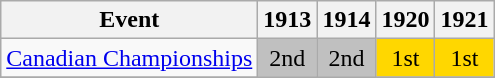<table class="wikitable">
<tr>
<th>Event</th>
<th>1913</th>
<th>1914</th>
<th>1920</th>
<th>1921</th>
</tr>
<tr>
<td><a href='#'>Canadian Championships</a></td>
<td align="center" bgcolor="silver">2nd</td>
<td align="center" bgcolor="silver">2nd</td>
<td align="center" bgcolor="gold">1st</td>
<td align="center" bgcolor="gold">1st</td>
</tr>
<tr>
</tr>
</table>
